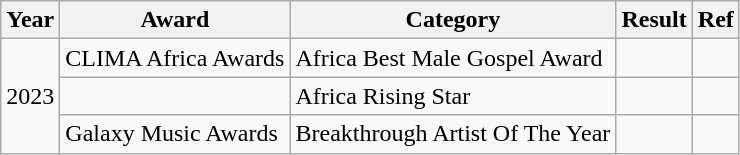<table class="wikitable">
<tr>
<th>Year</th>
<th>Award</th>
<th>Category</th>
<th>Result</th>
<th>Ref</th>
</tr>
<tr>
<td rowspan="3">2023</td>
<td>CLIMA Africa Awards</td>
<td>Africa Best Male Gospel Award</td>
<td></td>
<td></td>
</tr>
<tr>
<td></td>
<td>Africa Rising Star</td>
<td></td>
<td></td>
</tr>
<tr>
<td>Galaxy Music Awards</td>
<td>Breakthrough Artist Of The Year</td>
<td></td>
<td></td>
</tr>
</table>
